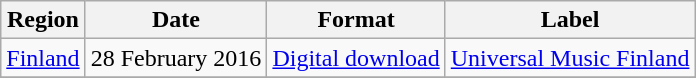<table class=wikitable>
<tr>
<th>Region</th>
<th>Date</th>
<th>Format</th>
<th>Label</th>
</tr>
<tr>
<td><a href='#'>Finland</a></td>
<td>28 February 2016</td>
<td><a href='#'>Digital download</a></td>
<td><a href='#'>Universal Music Finland</a></td>
</tr>
<tr>
</tr>
</table>
